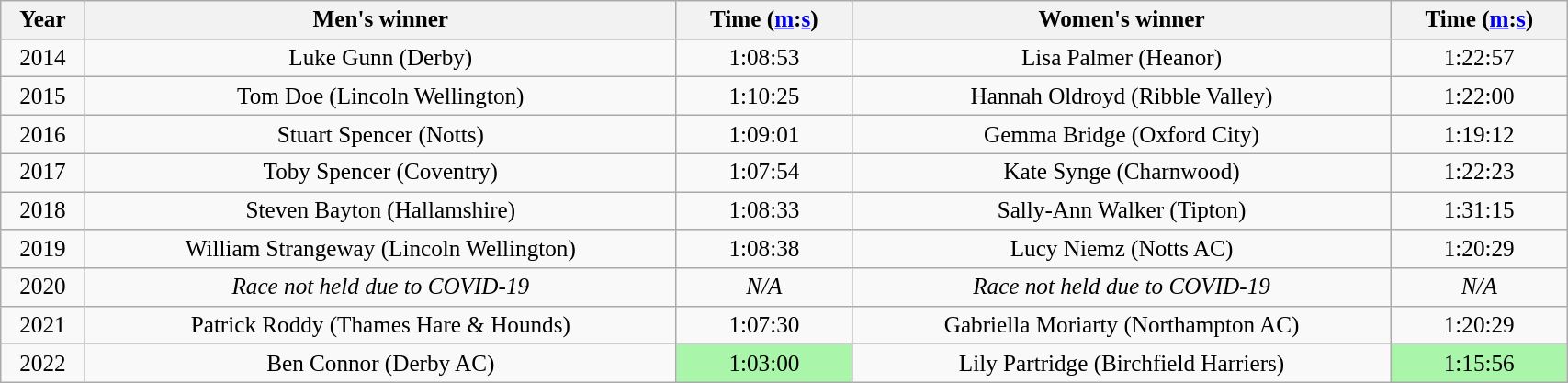<table class="wikitable" style=" text-align:center; font-size:105%;" width="90%">
<tr>
<th>Year</th>
<th>Men's winner</th>
<th>Time (<a href='#'>m</a>:<a href='#'>s</a>)</th>
<th>Women's winner</th>
<th>Time (<a href='#'>m</a>:<a href='#'>s</a>)</th>
</tr>
<tr>
<td>2014</td>
<td>Luke Gunn (Derby)</td>
<td>1:08:53</td>
<td>Lisa Palmer (Heanor)</td>
<td>1:22:57</td>
</tr>
<tr>
<td>2015</td>
<td>Tom Doe (Lincoln Wellington)</td>
<td>1:10:25</td>
<td>Hannah Oldroyd (Ribble Valley)</td>
<td>1:22:00</td>
</tr>
<tr>
<td>2016</td>
<td>Stuart Spencer (Notts)</td>
<td>1:09:01</td>
<td>Gemma Bridge (Oxford City)</td>
<td>1:19:12</td>
</tr>
<tr>
<td>2017</td>
<td>Toby Spencer (Coventry)</td>
<td>1:07:54</td>
<td>Kate Synge (Charnwood)</td>
<td>1:22:23</td>
</tr>
<tr>
<td>2018</td>
<td>Steven Bayton (Hallamshire)</td>
<td>1:08:33</td>
<td>Sally-Ann Walker (Tipton)</td>
<td>1:31:15</td>
</tr>
<tr>
<td>2019</td>
<td>William Strangeway (Lincoln Wellington)</td>
<td>1:08:38</td>
<td>Lucy Niemz (Notts AC)</td>
<td>1:20:29</td>
</tr>
<tr>
<td>2020</td>
<td><em>Race not held due to COVID-19</em></td>
<td><em>N/A</em></td>
<td><em>Race not held due to COVID-19</em></td>
<td><em>N/A</em></td>
</tr>
<tr>
<td>2021</td>
<td>Patrick Roddy (Thames Hare & Hounds)</td>
<td>1:07:30</td>
<td>Gabriella Moriarty (Northampton AC)</td>
<td>1:20:29</td>
</tr>
<tr>
<td>2022</td>
<td>Ben Connor (Derby AC)</td>
<td bgcolor=#A9F5A9>1:03:00</td>
<td>Lily Partridge (Birchfield Harriers)</td>
<td bgcolor=#A9F5A9>1:15:56</td>
</tr>
</table>
